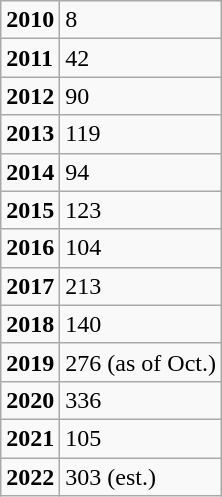<table class="wikitable">
<tr>
<td><strong>2010</strong></td>
<td>8</td>
</tr>
<tr>
<td><strong>2011</strong></td>
<td>42</td>
</tr>
<tr>
<td><strong>2012</strong></td>
<td>90</td>
</tr>
<tr>
<td><strong>2013</strong></td>
<td>119</td>
</tr>
<tr>
<td><strong>2014</strong></td>
<td>94</td>
</tr>
<tr>
<td><strong>2015</strong></td>
<td>123</td>
</tr>
<tr>
<td><strong>2016</strong></td>
<td>104</td>
</tr>
<tr>
<td><strong>2017</strong></td>
<td>213</td>
</tr>
<tr>
<td><strong>2018</strong></td>
<td>140</td>
</tr>
<tr>
<td><strong>2019</strong></td>
<td>276 (as of Oct.)</td>
</tr>
<tr>
<td><strong>2020</strong></td>
<td>336</td>
</tr>
<tr>
<td><strong>2021</strong></td>
<td>105</td>
</tr>
<tr>
<td><strong>2022</strong></td>
<td>303 (est.)</td>
</tr>
</table>
